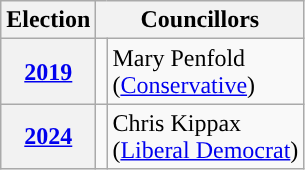<table class="wikitable">
<tr>
<th>Election</th>
<th colspan="2">Councillors</th>
</tr>
<tr>
<th><a href='#'>2019</a></th>
<td rowspan="1" style="background-color: "></td>
<td rowspan="1">Mary Penfold<br>(<a href='#'>Conservative</a>)</td>
</tr>
<tr>
<th><a href='#'>2024</a></th>
<td rowspan="1;" style="background-color: "></td>
<td rowspan="1">Chris Kippax<br>(<a href='#'>Liberal Democrat</a>)</td>
</tr>
</table>
